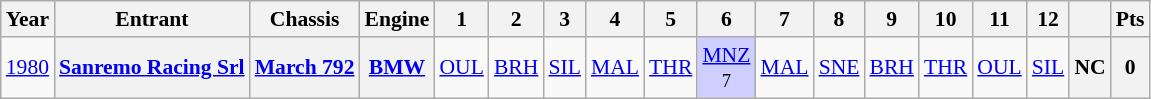<table class="wikitable" style="text-align:center; font-size:90%">
<tr>
<th>Year</th>
<th>Entrant</th>
<th>Chassis</th>
<th>Engine</th>
<th>1</th>
<th>2</th>
<th>3</th>
<th>4</th>
<th>5</th>
<th>6</th>
<th>7</th>
<th>8</th>
<th>9</th>
<th>10</th>
<th>11</th>
<th>12</th>
<th></th>
<th>Pts</th>
</tr>
<tr>
<td><a href='#'>1980</a></td>
<th><a href='#'>Sanremo Racing Srl</a></th>
<th><a href='#'>March 792</a></th>
<th><a href='#'>BMW</a></th>
<td><a href='#'>OUL</a></td>
<td><a href='#'>BRH</a></td>
<td><a href='#'>SIL</a></td>
<td><a href='#'>MAL</a></td>
<td><a href='#'>THR</a></td>
<td style="background:#CFCFFF;"><a href='#'>MNZ</a><br><small>7</small></td>
<td><a href='#'>MAL</a></td>
<td><a href='#'>SNE</a></td>
<td><a href='#'>BRH</a></td>
<td><a href='#'>THR</a></td>
<td><a href='#'>OUL</a></td>
<td><a href='#'>SIL</a></td>
<th>NC</th>
<th>0</th>
</tr>
</table>
